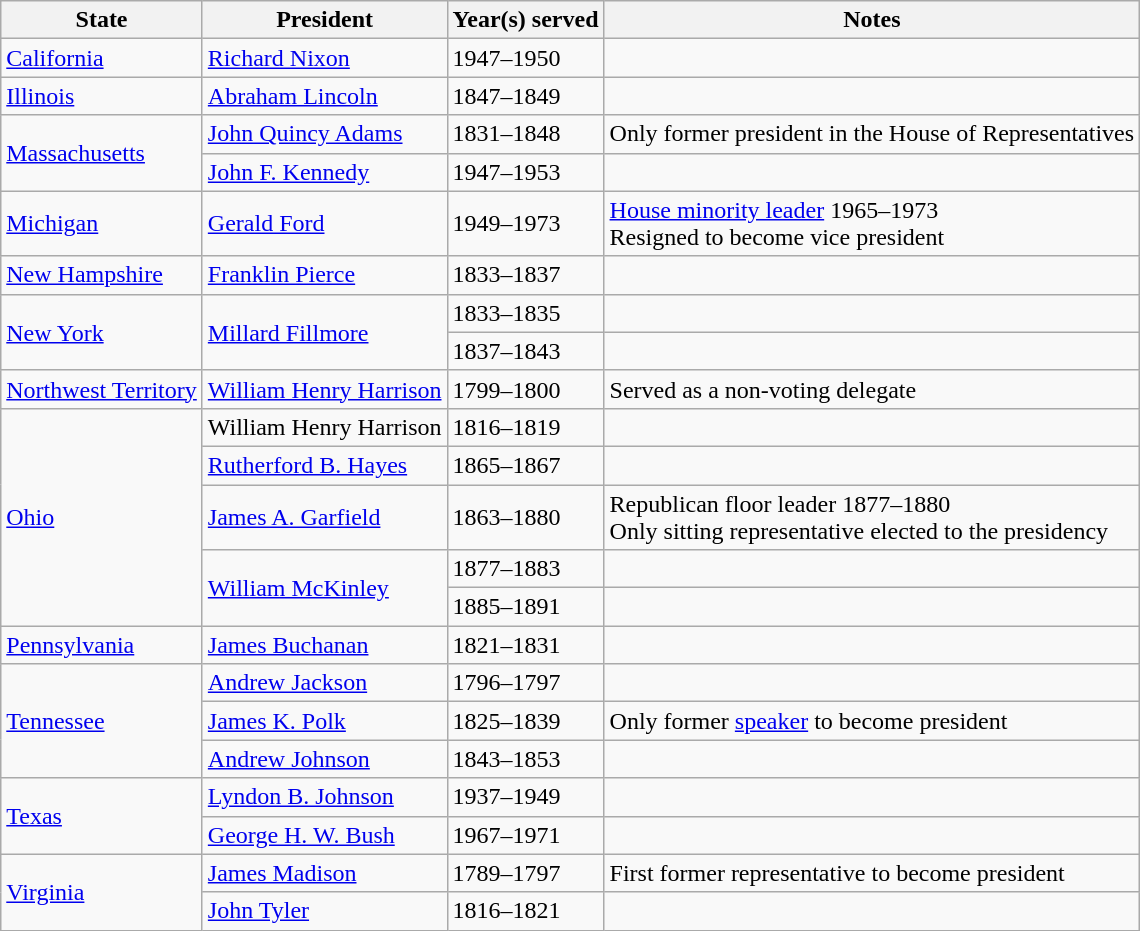<table class="wikitable sortable">
<tr>
<th>State</th>
<th>President</th>
<th>Year(s) served</th>
<th>Notes</th>
</tr>
<tr>
<td><a href='#'>California</a></td>
<td><a href='#'>Richard Nixon</a></td>
<td>1947–1950</td>
<td></td>
</tr>
<tr>
<td><a href='#'>Illinois</a></td>
<td><a href='#'>Abraham Lincoln</a></td>
<td>1847–1849</td>
<td></td>
</tr>
<tr>
<td rowspan=2><a href='#'>Massachusetts</a></td>
<td><a href='#'>John Quincy Adams</a></td>
<td>1831–1848</td>
<td>Only former president in the House of Representatives</td>
</tr>
<tr>
<td><a href='#'>John F. Kennedy</a></td>
<td>1947–1953</td>
<td></td>
</tr>
<tr>
<td><a href='#'>Michigan</a></td>
<td><a href='#'>Gerald Ford</a></td>
<td>1949–1973</td>
<td><a href='#'>House minority leader</a> 1965–1973<br>Resigned to become vice president</td>
</tr>
<tr>
<td><a href='#'>New Hampshire</a></td>
<td><a href='#'>Franklin Pierce</a></td>
<td>1833–1837</td>
<td></td>
</tr>
<tr>
<td rowspan=2><a href='#'>New York</a></td>
<td rowspan="2"><a href='#'>Millard Fillmore</a></td>
<td>1833–1835</td>
<td></td>
</tr>
<tr>
<td>1837–1843</td>
<td></td>
</tr>
<tr>
<td><a href='#'>Northwest Territory</a></td>
<td><a href='#'>William Henry Harrison</a></td>
<td>1799–1800</td>
<td>Served as a non-voting delegate</td>
</tr>
<tr>
<td rowspan=5><a href='#'>Ohio</a></td>
<td>William Henry Harrison</td>
<td>1816–1819</td>
<td></td>
</tr>
<tr>
<td><a href='#'>Rutherford B. Hayes</a></td>
<td>1865–1867</td>
<td></td>
</tr>
<tr>
<td><a href='#'>James A. Garfield</a></td>
<td>1863–1880</td>
<td>Republican floor leader 1877–1880<br>Only sitting representative elected to the presidency</td>
</tr>
<tr>
<td rowspan=2><a href='#'>William McKinley</a></td>
<td>1877–1883</td>
<td></td>
</tr>
<tr>
<td>1885–1891</td>
<td></td>
</tr>
<tr>
<td><a href='#'>Pennsylvania</a></td>
<td><a href='#'>James Buchanan</a></td>
<td>1821–1831</td>
<td></td>
</tr>
<tr>
<td rowspan=3><a href='#'>Tennessee</a></td>
<td><a href='#'>Andrew Jackson</a></td>
<td>1796–1797</td>
<td></td>
</tr>
<tr>
<td><a href='#'>James K. Polk</a></td>
<td>1825–1839</td>
<td>Only former <a href='#'>speaker</a> to become president</td>
</tr>
<tr>
<td><a href='#'>Andrew Johnson</a></td>
<td>1843–1853</td>
<td></td>
</tr>
<tr>
<td rowspan=2><a href='#'>Texas</a></td>
<td><a href='#'>Lyndon B. Johnson</a></td>
<td>1937–1949</td>
<td></td>
</tr>
<tr>
<td><a href='#'>George H. W. Bush</a></td>
<td>1967–1971</td>
<td></td>
</tr>
<tr>
<td rowspan=2><a href='#'>Virginia</a></td>
<td><a href='#'>James Madison</a></td>
<td>1789–1797</td>
<td>First former representative to become president</td>
</tr>
<tr>
<td><a href='#'>John Tyler</a></td>
<td>1816–1821</td>
<td></td>
</tr>
</table>
